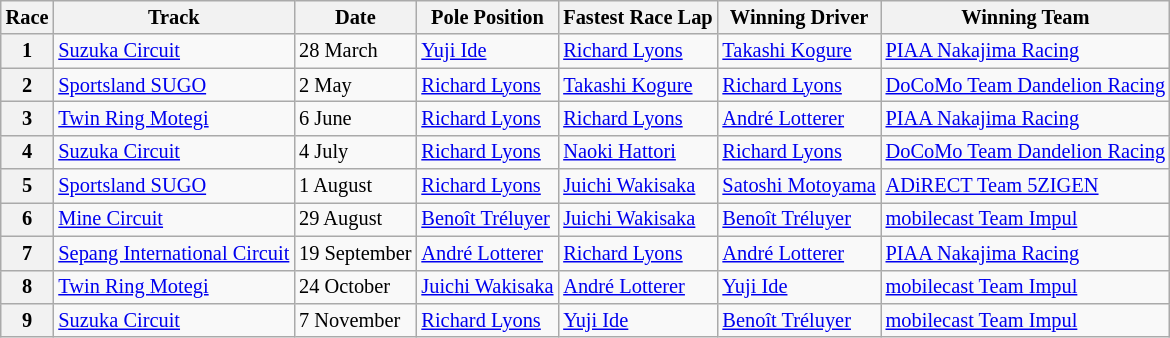<table class="wikitable" style="font-size:85%">
<tr>
<th>Race</th>
<th>Track</th>
<th>Date</th>
<th>Pole Position</th>
<th>Fastest Race Lap</th>
<th>Winning Driver</th>
<th>Winning Team</th>
</tr>
<tr>
<th>1</th>
<td> <a href='#'>Suzuka Circuit</a></td>
<td>28 March</td>
<td> <a href='#'>Yuji Ide</a></td>
<td> <a href='#'>Richard Lyons</a></td>
<td> <a href='#'>Takashi Kogure</a></td>
<td><a href='#'>PIAA Nakajima Racing</a></td>
</tr>
<tr>
<th>2</th>
<td> <a href='#'>Sportsland SUGO</a></td>
<td>2 May</td>
<td> <a href='#'>Richard Lyons</a></td>
<td> <a href='#'>Takashi Kogure</a></td>
<td> <a href='#'>Richard Lyons</a></td>
<td><a href='#'>DoCoMo Team Dandelion Racing</a></td>
</tr>
<tr>
<th>3</th>
<td> <a href='#'>Twin Ring Motegi</a></td>
<td>6 June</td>
<td> <a href='#'>Richard Lyons</a></td>
<td> <a href='#'>Richard Lyons</a></td>
<td> <a href='#'>André Lotterer</a></td>
<td><a href='#'>PIAA Nakajima Racing</a></td>
</tr>
<tr>
<th>4</th>
<td> <a href='#'>Suzuka Circuit</a></td>
<td>4 July</td>
<td> <a href='#'>Richard Lyons</a></td>
<td> <a href='#'>Naoki Hattori</a></td>
<td> <a href='#'>Richard Lyons</a></td>
<td><a href='#'>DoCoMo Team Dandelion Racing</a></td>
</tr>
<tr>
<th>5</th>
<td> <a href='#'>Sportsland SUGO</a></td>
<td>1 August</td>
<td> <a href='#'>Richard Lyons</a></td>
<td> <a href='#'>Juichi Wakisaka</a></td>
<td> <a href='#'>Satoshi Motoyama</a></td>
<td><a href='#'>ADiRECT Team 5ZIGEN</a></td>
</tr>
<tr>
<th>6</th>
<td> <a href='#'>Mine Circuit</a></td>
<td>29 August</td>
<td> <a href='#'>Benoît Tréluyer</a></td>
<td> <a href='#'>Juichi Wakisaka</a></td>
<td> <a href='#'>Benoît Tréluyer</a></td>
<td><a href='#'>mobilecast Team Impul</a></td>
</tr>
<tr>
<th>7</th>
<td> <a href='#'>Sepang International Circuit</a></td>
<td>19 September</td>
<td> <a href='#'>André Lotterer</a></td>
<td> <a href='#'>Richard Lyons</a></td>
<td> <a href='#'>André Lotterer</a></td>
<td><a href='#'>PIAA Nakajima Racing</a></td>
</tr>
<tr>
<th>8</th>
<td> <a href='#'>Twin Ring Motegi</a></td>
<td>24 October</td>
<td> <a href='#'>Juichi Wakisaka</a></td>
<td> <a href='#'>André Lotterer</a></td>
<td> <a href='#'>Yuji Ide</a></td>
<td><a href='#'>mobilecast Team Impul</a></td>
</tr>
<tr>
<th>9</th>
<td> <a href='#'>Suzuka Circuit</a></td>
<td>7 November</td>
<td> <a href='#'>Richard Lyons</a></td>
<td> <a href='#'>Yuji Ide</a></td>
<td> <a href='#'>Benoît Tréluyer</a></td>
<td><a href='#'>mobilecast Team Impul</a></td>
</tr>
</table>
